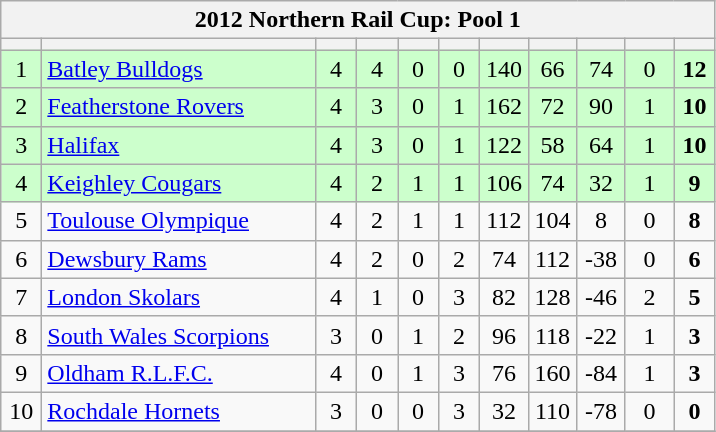<table class="wikitable" style="text-align:center;">
<tr>
<th colspan="11">2012 Northern Rail Cup: Pool 1</th>
</tr>
<tr>
<th width="20"></th>
<th width="175"></th>
<th width="20"></th>
<th width="20"></th>
<th width="20"></th>
<th width="20"></th>
<th width="25"></th>
<th width="25"></th>
<th width="25"></th>
<th width="25"></th>
<th width="20"></th>
</tr>
<tr align=center style="background:#CCFFCC;">
<td>1</td>
<td style="text-align:left;"> <a href='#'>Batley Bulldogs</a></td>
<td>4</td>
<td>4</td>
<td>0</td>
<td>0</td>
<td>140</td>
<td>66</td>
<td>74</td>
<td>0</td>
<td><strong>12</strong></td>
</tr>
<tr align=center style="background:#CCFFCC;">
<td>2</td>
<td style="text-align:left;"> <a href='#'>Featherstone Rovers</a></td>
<td>4</td>
<td>3</td>
<td>0</td>
<td>1</td>
<td>162</td>
<td>72</td>
<td>90</td>
<td>1</td>
<td><strong>10</strong></td>
</tr>
<tr align=center style="background:#CCFFCC;">
<td>3</td>
<td style="text-align:left;"> <a href='#'>Halifax</a></td>
<td>4</td>
<td>3</td>
<td>0</td>
<td>1</td>
<td>122</td>
<td>58</td>
<td>64</td>
<td>1</td>
<td><strong>10</strong></td>
</tr>
<tr align=center style="background:#CCFFCC;">
<td>4</td>
<td style="text-align:left"> <a href='#'>Keighley Cougars</a></td>
<td>4</td>
<td>2</td>
<td>1</td>
<td>1</td>
<td>106</td>
<td>74</td>
<td>32</td>
<td>1</td>
<td><strong>9</strong></td>
</tr>
<tr align=center>
<td>5</td>
<td style="text-align:left;"> <a href='#'>Toulouse Olympique</a></td>
<td>4</td>
<td>2</td>
<td>1</td>
<td>1</td>
<td>112</td>
<td>104</td>
<td>8</td>
<td>0</td>
<td><strong>8</strong></td>
</tr>
<tr align=center>
<td>6</td>
<td style="text-align:left;"> <a href='#'>Dewsbury Rams</a></td>
<td>4</td>
<td>2</td>
<td>0</td>
<td>2</td>
<td>74</td>
<td>112</td>
<td>-38</td>
<td>0</td>
<td><strong>6</strong></td>
</tr>
<tr align=center>
<td>7</td>
<td style="text-align:left;"> <a href='#'>London Skolars</a></td>
<td>4</td>
<td>1</td>
<td>0</td>
<td>3</td>
<td>82</td>
<td>128</td>
<td>-46</td>
<td>2</td>
<td><strong>5</strong></td>
</tr>
<tr align=center>
<td>8</td>
<td style="text-align:left;"> <a href='#'>South Wales Scorpions</a></td>
<td>3</td>
<td>0</td>
<td>1</td>
<td>2</td>
<td>96</td>
<td>118</td>
<td>-22</td>
<td>1</td>
<td><strong>3</strong></td>
</tr>
<tr align=center>
<td>9</td>
<td style="text-align:left;"> <a href='#'>Oldham R.L.F.C.</a></td>
<td>4</td>
<td>0</td>
<td>1</td>
<td>3</td>
<td>76</td>
<td>160</td>
<td>-84</td>
<td>1</td>
<td><strong>3</strong></td>
</tr>
<tr align=center>
<td>10</td>
<td style="text-align:left;"> <a href='#'>Rochdale Hornets</a></td>
<td>3</td>
<td>0</td>
<td>0</td>
<td>3</td>
<td>32</td>
<td>110</td>
<td>-78</td>
<td>0</td>
<td><strong>0</strong></td>
</tr>
<tr>
</tr>
</table>
